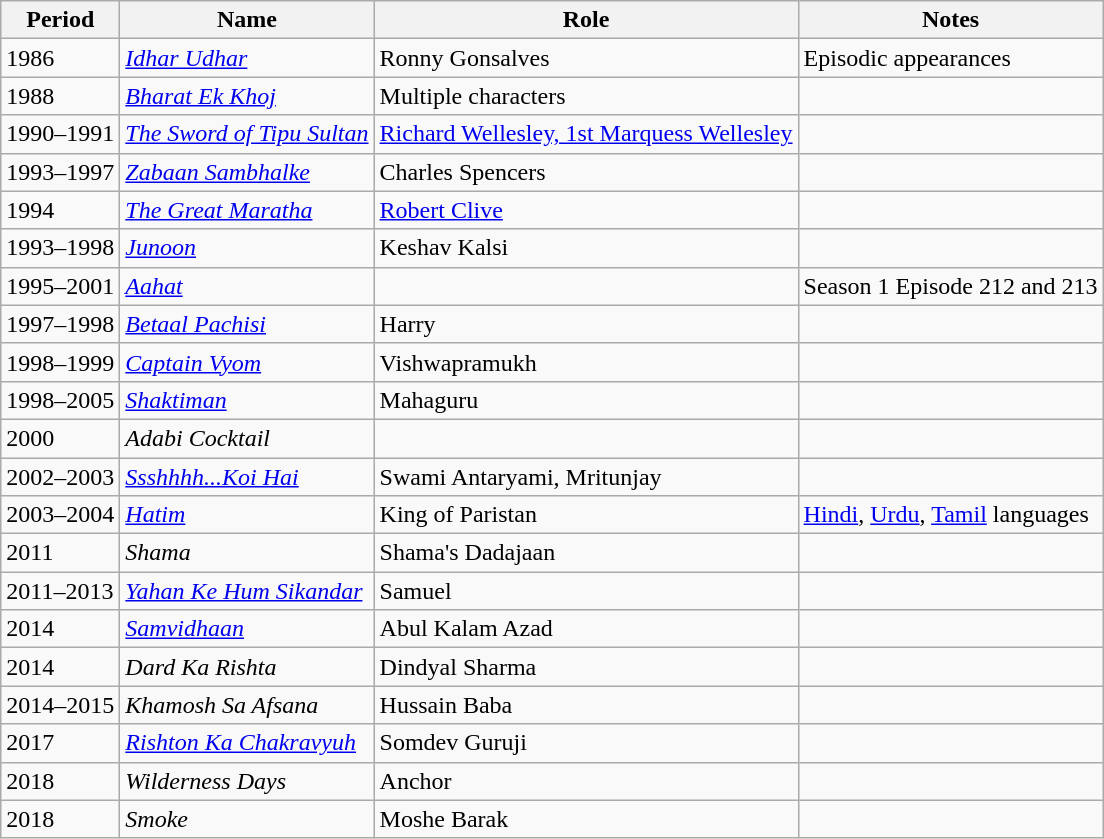<table class = "wikitable sortable">
<tr>
<th>Period</th>
<th>Name</th>
<th>Role</th>
<th>Notes</th>
</tr>
<tr>
<td>1986</td>
<td><em><a href='#'>Idhar Udhar</a></em></td>
<td>Ronny Gonsalves</td>
<td>Episodic appearances</td>
</tr>
<tr>
<td>1988</td>
<td><em><a href='#'>Bharat Ek Khoj</a></em></td>
<td>Multiple characters</td>
<td></td>
</tr>
<tr>
<td>1990–1991</td>
<td><em><a href='#'>The Sword of Tipu Sultan</a></em></td>
<td><a href='#'>Richard Wellesley, 1st Marquess Wellesley</a></td>
<td></td>
</tr>
<tr>
<td>1993–1997</td>
<td><em><a href='#'>Zabaan Sambhalke</a></em></td>
<td>Charles Spencers</td>
<td></td>
</tr>
<tr>
<td>1994</td>
<td><em><a href='#'>The Great Maratha</a></em></td>
<td><a href='#'>Robert Clive</a></td>
<td></td>
</tr>
<tr>
<td>1993–1998</td>
<td><em><a href='#'>Junoon</a></em></td>
<td>Keshav Kalsi</td>
<td></td>
</tr>
<tr>
<td>1995–2001</td>
<td><em><a href='#'>Aahat</a></em></td>
<td></td>
<td>Season 1 Episode 212 and 213</td>
</tr>
<tr>
<td>1997–1998</td>
<td><em><a href='#'>Betaal Pachisi</a></em></td>
<td>Harry</td>
<td></td>
</tr>
<tr>
<td>1998–1999</td>
<td><em><a href='#'>Captain Vyom</a></em></td>
<td>Vishwapramukh</td>
<td></td>
</tr>
<tr>
<td>1998–2005</td>
<td><em><a href='#'>Shaktiman</a></em></td>
<td>Mahaguru</td>
<td></td>
</tr>
<tr>
<td>2000</td>
<td><em>Adabi Cocktail</em></td>
<td></td>
<td></td>
</tr>
<tr>
<td>2002–2003</td>
<td><em><a href='#'>Ssshhhh...Koi Hai</a></em></td>
<td>Swami Antaryami, Mritunjay</td>
<td></td>
</tr>
<tr>
<td>2003–2004</td>
<td><em><a href='#'>Hatim</a></em></td>
<td>King of Paristan</td>
<td><a href='#'>Hindi</a>, <a href='#'>Urdu</a>, <a href='#'>Tamil</a> languages</td>
</tr>
<tr>
<td>2011</td>
<td><em>Shama</em></td>
<td>Shama's Dadajaan</td>
<td></td>
</tr>
<tr>
<td>2011–2013</td>
<td><em><a href='#'>Yahan Ke Hum Sikandar</a></em></td>
<td>Samuel</td>
<td></td>
</tr>
<tr>
<td>2014</td>
<td><em><a href='#'>Samvidhaan</a></em></td>
<td>Abul Kalam Azad</td>
<td></td>
</tr>
<tr>
<td>2014</td>
<td><em>Dard Ka Rishta</em></td>
<td>Dindyal Sharma</td>
<td></td>
</tr>
<tr>
<td>2014–2015</td>
<td><em>Khamosh Sa Afsana</em></td>
<td>Hussain Baba</td>
<td></td>
</tr>
<tr>
<td>2017</td>
<td><em><a href='#'>Rishton Ka Chakravyuh</a></em></td>
<td>Somdev Guruji</td>
<td></td>
</tr>
<tr>
<td>2018</td>
<td><em>Wilderness Days</em></td>
<td>Anchor</td>
<td></td>
</tr>
<tr>
<td>2018</td>
<td><em>Smoke</em></td>
<td>Moshe Barak</td>
<td></td>
</tr>
</table>
